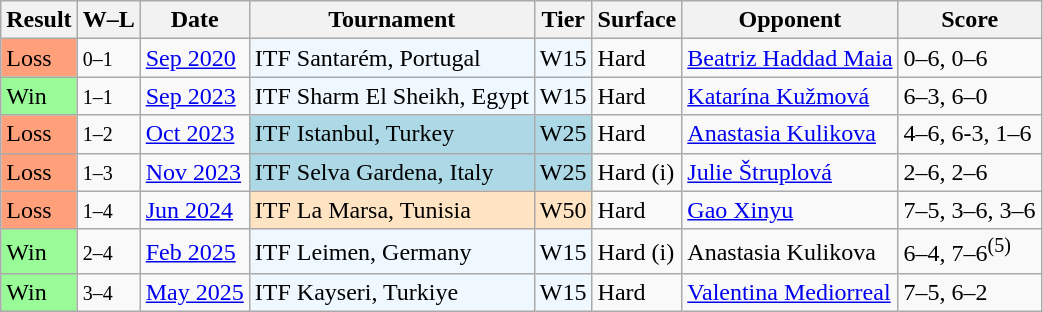<table class="sortable wikitable">
<tr>
<th>Result</th>
<th class="unsortable">W–L</th>
<th>Date</th>
<th>Tournament</th>
<th>Tier</th>
<th>Surface</th>
<th>Opponent</th>
<th class="unsortable">Score</th>
</tr>
<tr>
<td style="background:#ffa07a">Loss</td>
<td><small>0–1</small></td>
<td><a href='#'>Sep 2020</a></td>
<td style="background:#f0f8ff;">ITF Santarém, Portugal</td>
<td style="background:#f0f8ff;">W15</td>
<td>Hard</td>
<td> <a href='#'>Beatriz Haddad Maia</a></td>
<td>0–6, 0–6</td>
</tr>
<tr>
<td style="background:#98fb98;">Win</td>
<td><small>1–1</small></td>
<td><a href='#'>Sep 2023</a></td>
<td style="background:#f0f8ff;">ITF Sharm El Sheikh, Egypt</td>
<td style="background:#f0f8ff;">W15</td>
<td>Hard</td>
<td> <a href='#'>Katarína Kužmová</a></td>
<td>6–3, 6–0</td>
</tr>
<tr>
<td style="background:#ffa07a">Loss</td>
<td><small>1–2</small></td>
<td><a href='#'>Oct 2023</a></td>
<td style="background:lightblue;">ITF Istanbul, Turkey</td>
<td style="background:lightblue;">W25</td>
<td>Hard</td>
<td> <a href='#'>Anastasia Kulikova</a></td>
<td>4–6, 6-3, 1–6</td>
</tr>
<tr>
<td style="background:#ffa07a">Loss</td>
<td><small>1–3</small></td>
<td><a href='#'>Nov 2023</a></td>
<td style="background:lightblue;">ITF Selva Gardena, Italy</td>
<td style="background:lightblue;">W25</td>
<td>Hard (i)</td>
<td> <a href='#'>Julie Štruplová</a></td>
<td>2–6, 2–6</td>
</tr>
<tr>
<td style="background:#ffa07a">Loss</td>
<td><small>1–4</small></td>
<td><a href='#'>Jun 2024</a></td>
<td style="background:#ffe4c4;">ITF La Marsa, Tunisia</td>
<td style="background:#ffe4c4;">W50</td>
<td>Hard</td>
<td> <a href='#'>Gao Xinyu</a></td>
<td>7–5, 3–6, 3–6</td>
</tr>
<tr>
<td style="background:#98fb98;">Win</td>
<td><small>2–4</small></td>
<td><a href='#'>Feb 2025</a></td>
<td style="background:#f0f8ff;">ITF Leimen, Germany</td>
<td style="background:#f0f8ff;">W15</td>
<td>Hard (i)</td>
<td> Anastasia Kulikova</td>
<td>6–4, 7–6<sup>(5)</sup></td>
</tr>
<tr>
<td style="background:#98fb98;">Win</td>
<td><small>3–4</small></td>
<td><a href='#'>May 2025</a></td>
<td style="background:#f0f8ff;">ITF Kayseri, Turkiye</td>
<td style="background:#f0f8ff;">W15</td>
<td>Hard</td>
<td> <a href='#'>Valentina Mediorreal</a></td>
<td>7–5, 6–2</td>
</tr>
</table>
